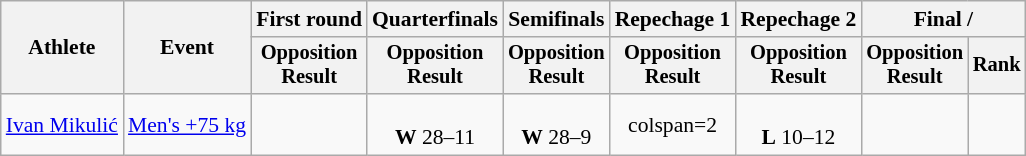<table class="wikitable" style="font-size:90%;">
<tr>
<th rowspan=2>Athlete</th>
<th rowspan=2>Event</th>
<th>First round</th>
<th>Quarterfinals</th>
<th>Semifinals</th>
<th>Repechage 1</th>
<th>Repechage 2</th>
<th colspan=2>Final / </th>
</tr>
<tr style="font-size:95%">
<th>Opposition<br>Result</th>
<th>Opposition<br>Result</th>
<th>Opposition<br>Result</th>
<th>Opposition<br>Result</th>
<th>Opposition<br>Result</th>
<th>Opposition<br>Result</th>
<th>Rank</th>
</tr>
<tr align=center>
<td align=left><a href='#'>Ivan Mikulić</a></td>
<td align=left><a href='#'>Men's +75 kg</a></td>
<td></td>
<td><br><strong>W</strong> 28–11</td>
<td><br><strong>W</strong> 28–9</td>
<td>colspan=2 </td>
<td><br><strong>L</strong> 10–12</td>
<td></td>
</tr>
</table>
